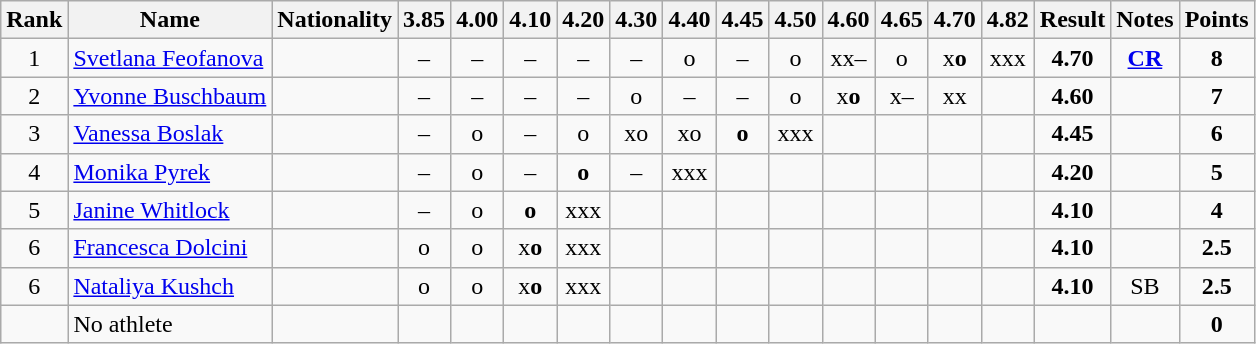<table class="wikitable sortable" style="text-align:center">
<tr>
<th>Rank</th>
<th>Name</th>
<th>Nationality</th>
<th>3.85</th>
<th>4.00</th>
<th>4.10</th>
<th>4.20</th>
<th>4.30</th>
<th>4.40</th>
<th>4.45</th>
<th>4.50</th>
<th>4.60</th>
<th>4.65</th>
<th>4.70</th>
<th>4.82</th>
<th>Result</th>
<th>Notes</th>
<th>Points</th>
</tr>
<tr>
<td>1</td>
<td align=left><a href='#'>Svetlana Feofanova</a></td>
<td align=left></td>
<td>–</td>
<td>–</td>
<td>–</td>
<td>–</td>
<td>–</td>
<td>o</td>
<td>–</td>
<td>o</td>
<td>xx–</td>
<td>o</td>
<td>x<strong>o</strong></td>
<td>xxx</td>
<td><strong>4.70</strong></td>
<td><strong><a href='#'>CR</a></strong></td>
<td><strong>8</strong></td>
</tr>
<tr>
<td>2</td>
<td align=left><a href='#'>Yvonne Buschbaum</a></td>
<td align=left></td>
<td>–</td>
<td>–</td>
<td>–</td>
<td>–</td>
<td>o</td>
<td>–</td>
<td>–</td>
<td>o</td>
<td>x<strong>o</strong></td>
<td>x–</td>
<td>xx</td>
<td></td>
<td><strong>4.60</strong></td>
<td></td>
<td><strong>7</strong></td>
</tr>
<tr>
<td>3</td>
<td align=left><a href='#'>Vanessa Boslak</a></td>
<td align=left></td>
<td>–</td>
<td>o</td>
<td>–</td>
<td>o</td>
<td>xo</td>
<td>xo</td>
<td><strong>o</strong></td>
<td>xxx</td>
<td></td>
<td></td>
<td></td>
<td></td>
<td><strong>4.45</strong></td>
<td></td>
<td><strong>6</strong></td>
</tr>
<tr>
<td>4</td>
<td align=left><a href='#'>Monika Pyrek</a></td>
<td align=left></td>
<td>–</td>
<td>o</td>
<td>–</td>
<td><strong>o</strong></td>
<td>–</td>
<td>xxx</td>
<td></td>
<td></td>
<td></td>
<td></td>
<td></td>
<td></td>
<td><strong>4.20</strong></td>
<td></td>
<td><strong>5</strong></td>
</tr>
<tr>
<td>5</td>
<td align=left><a href='#'>Janine Whitlock</a></td>
<td align=left></td>
<td>–</td>
<td>o</td>
<td><strong>o</strong></td>
<td>xxx</td>
<td></td>
<td></td>
<td></td>
<td></td>
<td></td>
<td></td>
<td></td>
<td></td>
<td><strong>4.10</strong></td>
<td></td>
<td><strong>4</strong></td>
</tr>
<tr>
<td>6</td>
<td align=left><a href='#'>Francesca Dolcini</a></td>
<td align=left></td>
<td>o</td>
<td>o</td>
<td>x<strong>o</strong></td>
<td>xxx</td>
<td></td>
<td></td>
<td></td>
<td></td>
<td></td>
<td></td>
<td></td>
<td></td>
<td><strong>4.10</strong></td>
<td></td>
<td><strong>2.5</strong></td>
</tr>
<tr>
<td>6</td>
<td align=left><a href='#'>Nataliya Kushch</a></td>
<td align=left></td>
<td>o</td>
<td>o</td>
<td>x<strong>o</strong></td>
<td>xxx</td>
<td></td>
<td></td>
<td></td>
<td></td>
<td></td>
<td></td>
<td></td>
<td></td>
<td><strong>4.10</strong></td>
<td>SB</td>
<td><strong>2.5</strong></td>
</tr>
<tr>
<td></td>
<td align=left>No athlete</td>
<td align=left></td>
<td></td>
<td></td>
<td></td>
<td></td>
<td></td>
<td></td>
<td></td>
<td></td>
<td></td>
<td></td>
<td></td>
<td></td>
<td><strong></strong></td>
<td></td>
<td><strong>0</strong></td>
</tr>
</table>
